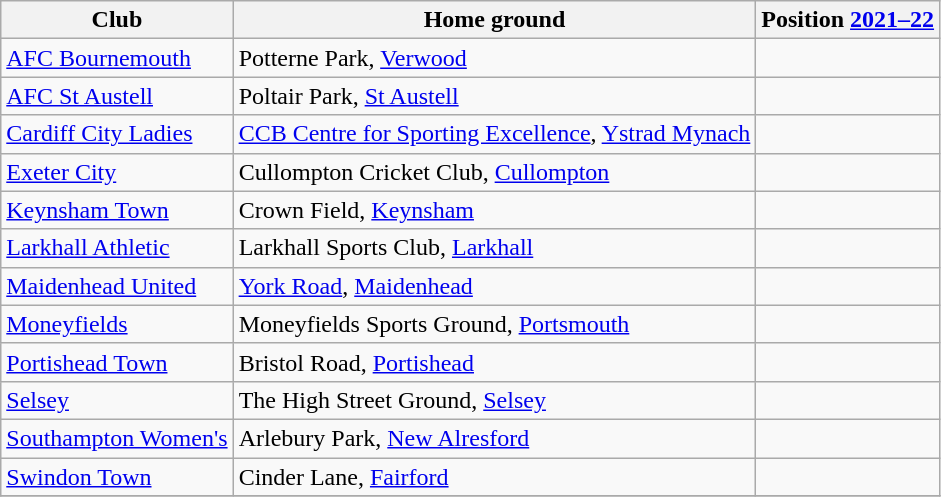<table class="wikitable sortable" style="text-align:center;">
<tr>
<th>Club</th>
<th>Home ground</th>
<th>Position <a href='#'>2021–22</a></th>
</tr>
<tr>
<td style="text-align:left;"><a href='#'>AFC Bournemouth</a></td>
<td style="text-align:left;">Potterne Park, <a href='#'>Verwood</a></td>
<td></td>
</tr>
<tr>
<td style="text-align:left;"><a href='#'>AFC St Austell</a></td>
<td style="text-align:left;">Poltair Park, <a href='#'>St Austell</a></td>
<td></td>
</tr>
<tr>
<td style="text-align:left;"><a href='#'>Cardiff City Ladies</a></td>
<td style="text-align:left;"><a href='#'>CCB Centre for Sporting Excellence</a>, <a href='#'>Ystrad Mynach</a></td>
<td></td>
</tr>
<tr>
<td style="text-align:left;"><a href='#'>Exeter City</a></td>
<td style="text-align:left;">Cullompton Cricket Club, <a href='#'>Cullompton</a></td>
<td></td>
</tr>
<tr>
<td style="text-align:left;"><a href='#'>Keynsham Town</a></td>
<td style="text-align:left;">Crown Field, <a href='#'>Keynsham</a></td>
<td></td>
</tr>
<tr>
<td style="text-align:left;"><a href='#'>Larkhall Athletic</a></td>
<td style="text-align:left;">Larkhall Sports Club, <a href='#'>Larkhall</a></td>
<td></td>
</tr>
<tr>
<td style="text-align:left;"><a href='#'>Maidenhead United</a></td>
<td style="text-align:left;"><a href='#'>York Road</a>, <a href='#'>Maidenhead</a></td>
<td></td>
</tr>
<tr>
<td style="text-align:left;"><a href='#'>Moneyfields</a></td>
<td style="text-align:left;">Moneyfields Sports Ground, <a href='#'>Portsmouth</a></td>
<td></td>
</tr>
<tr>
<td style="text-align:left;"><a href='#'>Portishead Town</a></td>
<td style="text-align:left;">Bristol Road, <a href='#'>Portishead</a></td>
<td></td>
</tr>
<tr>
<td style="text-align:left;"><a href='#'>Selsey</a></td>
<td style="text-align:left;">The High Street Ground, <a href='#'>Selsey</a></td>
<td></td>
</tr>
<tr>
<td style="text-align:left;"><a href='#'>Southampton Women's</a></td>
<td style="text-align:left;">Arlebury Park, <a href='#'>New Alresford</a></td>
<td></td>
</tr>
<tr>
<td style="text-align:left;"><a href='#'>Swindon Town</a></td>
<td style="text-align:left;">Cinder Lane, <a href='#'>Fairford</a></td>
<td></td>
</tr>
<tr>
</tr>
</table>
